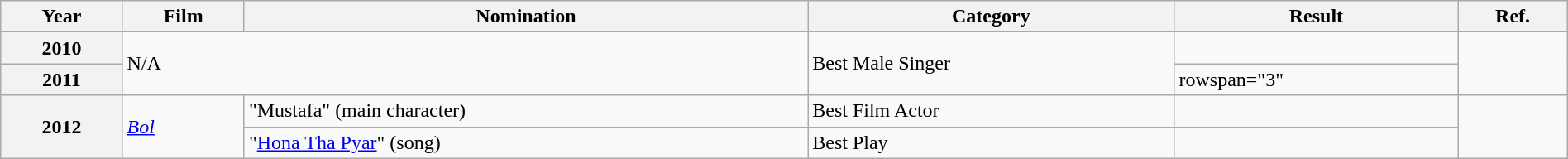<table class="wikitable plainrowheaders" width="100%" "textcolor:#000;">
<tr>
<th>Year</th>
<th>Film</th>
<th>Nomination</th>
<th>Category</th>
<th>Result</th>
<th>Ref.</th>
</tr>
<tr>
<th>2010</th>
<td colspan="2" rowspan="2">N/A</td>
<td rowspan="2">Best Male Singer</td>
<td></td>
<td rowspan="2"></td>
</tr>
<tr>
<th>2011</th>
<td>rowspan="3" </td>
</tr>
<tr>
<th rowspan="2">2012</th>
<td rowspan="2"><em><a href='#'>Bol</a></em></td>
<td>"Mustafa" (main character)</td>
<td>Best Film Actor</td>
<td></td>
</tr>
<tr>
<td>"<a href='#'>Hona Tha Pyar</a>" (song)</td>
<td>Best Play</td>
<td></td>
</tr>
</table>
